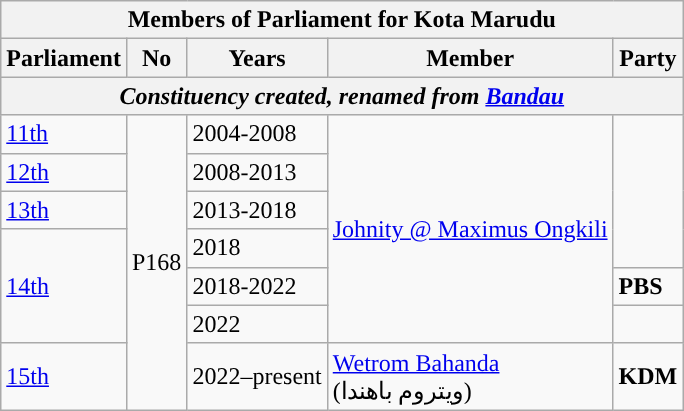<table class=wikitable>
<tr>
<th colspan="5">Members of Parliament for Kota Marudu</th>
</tr>
<tr>
<th>Parliament</th>
<th>No</th>
<th>Years</th>
<th>Member</th>
<th>Party</th>
</tr>
<tr>
<th colspan="5" align="center"><em>Constituency created, renamed from <a href='#'>Bandau</a></em></th>
</tr>
<tr>
<td><a href='#'>11th</a></td>
<td rowspan="7">P168</td>
<td>2004-2008</td>
<td rowspan="6"><a href='#'>Johnity @ Maximus Ongkili</a></td>
<td rowspan=4></td>
</tr>
<tr>
<td><a href='#'>12th</a></td>
<td>2008-2013</td>
</tr>
<tr>
<td><a href='#'>13th</a></td>
<td>2013-2018</td>
</tr>
<tr>
<td rowspan="3"><a href='#'>14th</a></td>
<td>2018</td>
</tr>
<tr>
<td>2018-2022</td>
<td><strong>PBS</strong></td>
</tr>
<tr>
<td>2022</td>
<td></td>
</tr>
<tr>
<td><a href='#'>15th</a></td>
<td>2022–present</td>
<td><a href='#'>Wetrom Bahanda</a>  <br>(ويتروم باهندا)</td>
<td><strong>KDM</strong></td>
</tr>
</table>
